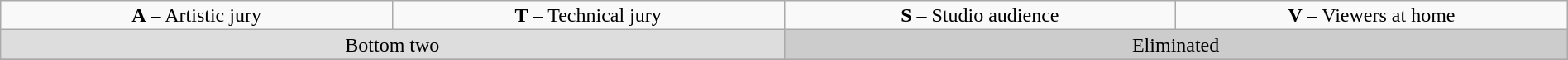<table class="wikitable" style="font-size:100%; line-height:16px; text-align:center" width="100%">
<tr>
<td width=150><strong>A</strong> – Artistic jury</td>
<td width=150><strong>T</strong> – Technical jury</td>
<td width=150><strong>S</strong> – Studio audience</td>
<td width=150><strong>V</strong> – Viewers at home</td>
</tr>
<tr>
<td colspan=2 bgcolor="DDDDDD">Bottom two</td>
<td colspan=2 bgcolor="CCCCCC">Eliminated</td>
</tr>
<tr>
</tr>
</table>
